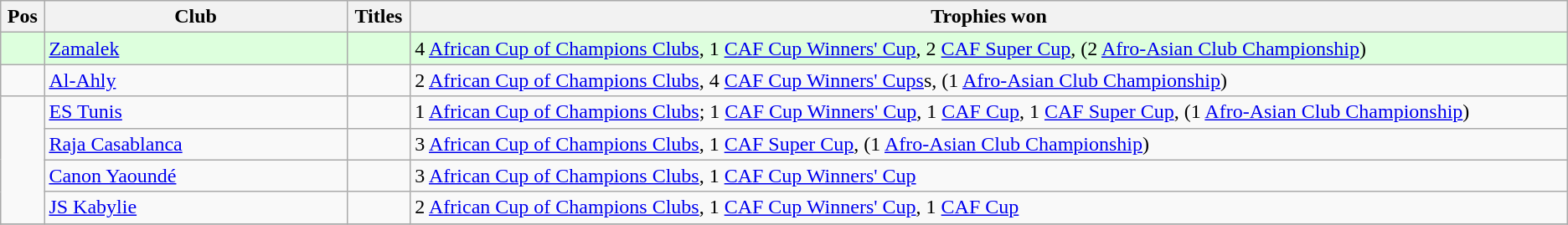<table class="wikitable" style="text-align: left;">
<tr>
<th width=2%>Pos</th>
<th width=17%>Club</th>
<th width=3%>Titles</th>
<th width=65%>Trophies won</th>
</tr>
<tr bgcolor="#ddffdd">
<td></td>
<td> <a href='#'>Zamalek</a></td>
<td></td>
<td>4 <a href='#'>African Cup of Champions Clubs</a>, 1 <a href='#'>CAF Cup Winners' Cup</a>, 2 <a href='#'>CAF Super Cup</a>, (2 <a href='#'>Afro-Asian Club Championship</a>)</td>
</tr>
<tr>
<td></td>
<td> <a href='#'>Al-Ahly</a></td>
<td></td>
<td>2 <a href='#'>African Cup of Champions Clubs</a>, 4 <a href='#'>CAF Cup Winners' Cups</a>s, (1 <a href='#'>Afro-Asian Club Championship</a>)</td>
</tr>
<tr>
<td rowspan="4"></td>
<td> <a href='#'>ES Tunis</a></td>
<td></td>
<td>1 <a href='#'>African Cup of Champions Clubs</a>; 1 <a href='#'>CAF Cup Winners' Cup</a>, 1 <a href='#'>CAF Cup</a>, 1 <a href='#'>CAF Super Cup</a>, (1 <a href='#'>Afro-Asian Club Championship</a>)</td>
</tr>
<tr>
<td> <a href='#'>Raja Casablanca</a></td>
<td></td>
<td>3 <a href='#'>African Cup of Champions Clubs</a>, 1 <a href='#'>CAF Super Cup</a>, (1 <a href='#'>Afro-Asian Club Championship</a>)</td>
</tr>
<tr>
<td> <a href='#'>Canon Yaoundé</a></td>
<td></td>
<td>3 <a href='#'>African Cup of Champions Clubs</a>, 1 <a href='#'>CAF Cup Winners' Cup</a></td>
</tr>
<tr>
<td> <a href='#'>JS Kabylie</a></td>
<td></td>
<td>2 <a href='#'>African Cup of Champions Clubs</a>, 1 <a href='#'>CAF Cup Winners' Cup</a>, 1 <a href='#'>CAF Cup</a></td>
</tr>
<tr>
</tr>
</table>
